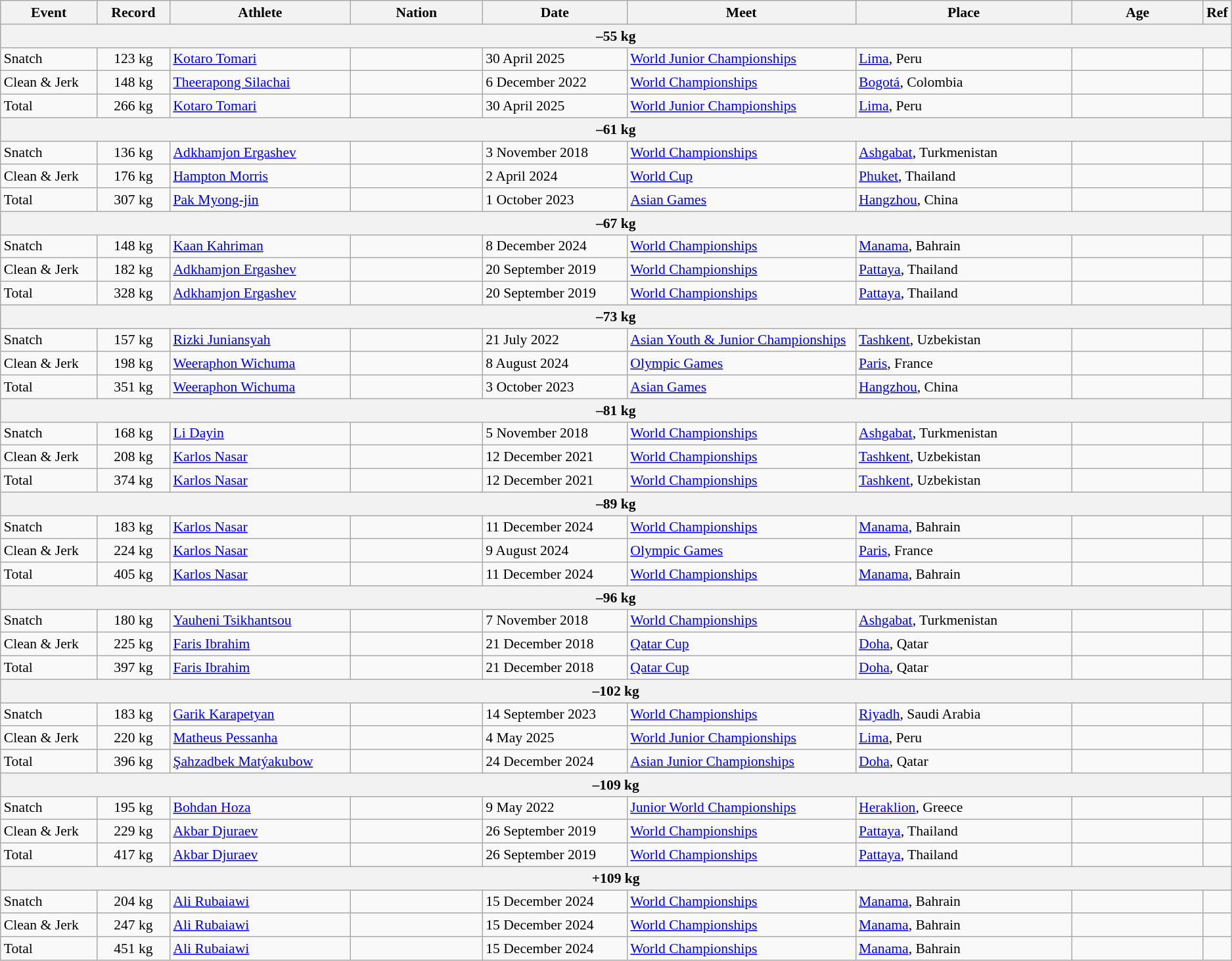<table class="wikitable" style="font-size:90%;">
<tr>
<th width=8%>Event</th>
<th width=6%>Record</th>
<th width=15%>Athlete</th>
<th width=11%>Nation</th>
<th width=12%>Date</th>
<th width=19%>Meet</th>
<th width=18%>Place</th>
<th width=11%>Age</th>
<th>Ref</th>
</tr>
<tr bgcolor="#DDDDDD">
<th colspan="9">–55 kg</th>
</tr>
<tr>
<td>Snatch</td>
<td align=center>123 kg</td>
<td><a href='#'>Kotaro Tomari</a></td>
<td></td>
<td>30 April 2025</td>
<td><a href='#'>World Junior Championships</a></td>
<td> <a href='#'>Lima</a>, Peru</td>
<td></td>
<td></td>
</tr>
<tr>
<td>Clean & Jerk</td>
<td align=center>148 kg</td>
<td><a href='#'>Theerapong Silachai</a></td>
<td></td>
<td>6 December 2022</td>
<td><a href='#'>World Championships</a></td>
<td> <a href='#'>Bogotá</a>, Colombia</td>
<td></td>
<td></td>
</tr>
<tr>
<td>Total</td>
<td align=center>266 kg</td>
<td><a href='#'>Kotaro Tomari</a></td>
<td></td>
<td>30 April 2025</td>
<td><a href='#'>World Junior Championships</a></td>
<td> <a href='#'>Lima</a>, Peru</td>
<td></td>
<td></td>
</tr>
<tr bgcolor="#DDDDDD">
<th colspan=9>–61 kg</th>
</tr>
<tr>
<td>Snatch</td>
<td align=center>136 kg</td>
<td><a href='#'>Adkhamjon Ergashev</a></td>
<td></td>
<td>3 November 2018</td>
<td><a href='#'>World Championships</a></td>
<td> <a href='#'>Ashgabat</a>, Turkmenistan</td>
<td></td>
<td></td>
</tr>
<tr>
<td>Clean & Jerk</td>
<td align=center>176 kg</td>
<td><a href='#'>Hampton Morris</a></td>
<td></td>
<td>2 April 2024</td>
<td><a href='#'>World Cup</a></td>
<td> <a href='#'>Phuket</a>, Thailand</td>
<td></td>
<td></td>
</tr>
<tr>
<td>Total</td>
<td align=center>307 kg</td>
<td><a href='#'>Pak Myong-jin</a></td>
<td></td>
<td>1 October 2023</td>
<td><a href='#'>Asian Games</a></td>
<td> <a href='#'>Hangzhou</a>, China</td>
<td></td>
<td></td>
</tr>
<tr bgcolor="#DDDDDD">
<th colspan=9>–67 kg</th>
</tr>
<tr>
<td>Snatch</td>
<td align=center>148 kg</td>
<td><a href='#'>Kaan Kahriman</a></td>
<td></td>
<td>8 December 2024</td>
<td><a href='#'>World Championships</a></td>
<td> <a href='#'>Manama</a>, Bahrain</td>
<td></td>
<td></td>
</tr>
<tr>
<td>Clean & Jerk</td>
<td align=center>182 kg</td>
<td><a href='#'>Adkhamjon Ergashev</a></td>
<td></td>
<td>20 September 2019</td>
<td><a href='#'>World Championships</a></td>
<td> <a href='#'>Pattaya</a>, Thailand</td>
<td></td>
<td></td>
</tr>
<tr>
<td>Total</td>
<td align=center>328 kg</td>
<td><a href='#'>Adkhamjon Ergashev</a></td>
<td></td>
<td>20 September 2019</td>
<td><a href='#'>World Championships</a></td>
<td> <a href='#'>Pattaya</a>, Thailand</td>
<td></td>
<td></td>
</tr>
<tr bgcolor="#DDDDDD">
<th colspan=9>–73 kg</th>
</tr>
<tr>
<td>Snatch</td>
<td align=center>157 kg</td>
<td><a href='#'>Rizki Juniansyah</a></td>
<td></td>
<td>21 July 2022</td>
<td><a href='#'>Asian Youth & Junior Championships</a></td>
<td> <a href='#'>Tashkent</a>, Uzbekistan</td>
<td></td>
<td></td>
</tr>
<tr>
<td>Clean & Jerk</td>
<td align=center>198 kg</td>
<td><a href='#'>Weeraphon Wichuma</a></td>
<td></td>
<td>8 August 2024</td>
<td><a href='#'>Olympic Games</a></td>
<td> <a href='#'>Paris</a>, France</td>
<td></td>
<td></td>
</tr>
<tr>
<td>Total</td>
<td align=center>351 kg</td>
<td><a href='#'>Weeraphon Wichuma</a></td>
<td></td>
<td>3 October 2023</td>
<td><a href='#'>Asian Games</a></td>
<td> <a href='#'>Hangzhou</a>, China</td>
<td></td>
<td></td>
</tr>
<tr bgcolor="#DDDDDD">
<th colspan=9>–81 kg</th>
</tr>
<tr>
<td>Snatch</td>
<td align=center>168 kg</td>
<td><a href='#'>Li Dayin</a></td>
<td></td>
<td>5 November 2018</td>
<td><a href='#'>World Championships</a></td>
<td> <a href='#'>Ashgabat</a>, Turkmenistan</td>
<td></td>
<td></td>
</tr>
<tr>
<td>Clean & Jerk</td>
<td align=center>208 kg</td>
<td><a href='#'>Karlos Nasar</a></td>
<td></td>
<td>12 December 2021</td>
<td><a href='#'>World Championships</a></td>
<td> <a href='#'>Tashkent</a>, Uzbekistan</td>
<td></td>
<td></td>
</tr>
<tr>
<td>Total</td>
<td align=center>374 kg</td>
<td><a href='#'>Karlos Nasar</a></td>
<td></td>
<td>12 December 2021</td>
<td><a href='#'>World Championships</a></td>
<td> <a href='#'>Tashkent</a>, Uzbekistan</td>
<td></td>
<td></td>
</tr>
<tr bgcolor="#DDDDDD">
<th colspan=9>–89 kg</th>
</tr>
<tr>
<td>Snatch</td>
<td align=center>183 kg</td>
<td><a href='#'>Karlos Nasar</a></td>
<td></td>
<td>11 December 2024</td>
<td><a href='#'>World Championships</a></td>
<td> <a href='#'>Manama</a>, Bahrain</td>
<td></td>
<td></td>
</tr>
<tr>
<td>Clean & Jerk</td>
<td align=center>224 kg</td>
<td><a href='#'>Karlos Nasar</a></td>
<td></td>
<td>9 August 2024</td>
<td><a href='#'>Olympic Games</a></td>
<td> <a href='#'>Paris</a>, France</td>
<td></td>
<td></td>
</tr>
<tr>
<td>Total</td>
<td align=center>405 kg</td>
<td><a href='#'>Karlos Nasar</a></td>
<td></td>
<td>11 December 2024</td>
<td><a href='#'>World Championships</a></td>
<td> <a href='#'>Manama</a>, Bahrain</td>
<td></td>
<td></td>
</tr>
<tr bgcolor="#DDDDDD">
<th colspan=9>–96 kg</th>
</tr>
<tr>
<td>Snatch</td>
<td align=center>180 kg</td>
<td><a href='#'>Yauheni Tsikhantsou</a></td>
<td></td>
<td>7 November 2018</td>
<td><a href='#'>World Championships</a></td>
<td> <a href='#'>Ashgabat</a>, Turkmenistan</td>
<td></td>
<td></td>
</tr>
<tr>
<td>Clean & Jerk</td>
<td align=center>225 kg</td>
<td><a href='#'>Faris Ibrahim</a></td>
<td></td>
<td>21 December 2018</td>
<td><a href='#'>Qatar Cup</a></td>
<td> <a href='#'>Doha</a>, Qatar</td>
<td></td>
<td></td>
</tr>
<tr>
<td>Total</td>
<td align=center>397 kg</td>
<td><a href='#'>Faris Ibrahim</a></td>
<td></td>
<td>21 December 2018</td>
<td><a href='#'>Qatar Cup</a></td>
<td> <a href='#'>Doha</a>, Qatar</td>
<td></td>
<td></td>
</tr>
<tr bgcolor="#DDDDDD">
<th colspan="9">–102 kg</th>
</tr>
<tr>
<td>Snatch</td>
<td align=center>183 kg</td>
<td><a href='#'>Garik Karapetyan</a></td>
<td></td>
<td>14 September 2023</td>
<td><a href='#'>World Championships</a></td>
<td> <a href='#'>Riyadh</a>, Saudi Arabia</td>
<td></td>
<td></td>
</tr>
<tr>
<td>Clean & Jerk</td>
<td align=center>220 kg</td>
<td><a href='#'>Matheus Pessanha</a></td>
<td></td>
<td>4 May 2025</td>
<td><a href='#'>World Junior Championships</a></td>
<td> <a href='#'>Lima</a>, Peru</td>
<td></td>
<td></td>
</tr>
<tr>
<td>Total</td>
<td align=center>396 kg</td>
<td><a href='#'>Şahzadbek Matýakubow</a></td>
<td></td>
<td>24 December 2024</td>
<td><a href='#'>Asian Junior Championships</a></td>
<td> <a href='#'>Doha</a>, Qatar</td>
<td></td>
<td></td>
</tr>
<tr bgcolor="#DDDDDD">
<th colspan=9>–109 kg</th>
</tr>
<tr>
<td>Snatch</td>
<td align=center>195 kg</td>
<td><a href='#'>Bohdan Hoza</a></td>
<td></td>
<td>9 May 2022</td>
<td><a href='#'>Junior World Championships</a></td>
<td> <a href='#'>Heraklion</a>, Greece</td>
<td></td>
<td></td>
</tr>
<tr>
<td>Clean & Jerk</td>
<td align=center>229 kg</td>
<td><a href='#'>Akbar Djuraev</a></td>
<td></td>
<td>26 September 2019</td>
<td><a href='#'>World Championships</a></td>
<td> <a href='#'>Pattaya</a>, Thailand</td>
<td></td>
<td></td>
</tr>
<tr>
<td>Total</td>
<td align=center>417 kg</td>
<td><a href='#'>Akbar Djuraev</a></td>
<td></td>
<td>26 September 2019</td>
<td><a href='#'>World Championships</a></td>
<td> <a href='#'>Pattaya</a>, Thailand</td>
<td></td>
<td></td>
</tr>
<tr bgcolor="#DDDDDD">
<th colspan=9>+109 kg</th>
</tr>
<tr>
<td>Snatch</td>
<td align=center>204 kg</td>
<td><a href='#'>Ali Rubaiawi</a></td>
<td></td>
<td>15 December 2024</td>
<td><a href='#'>World Championships</a></td>
<td> <a href='#'>Manama</a>, Bahrain</td>
<td></td>
<td></td>
</tr>
<tr>
<td>Clean & Jerk</td>
<td align=center>247 kg</td>
<td><a href='#'>Ali Rubaiawi</a></td>
<td></td>
<td>15 December 2024</td>
<td><a href='#'>World Championships</a></td>
<td> <a href='#'>Manama</a>, Bahrain</td>
<td></td>
<td></td>
</tr>
<tr>
<td>Total</td>
<td align=center>451 kg</td>
<td><a href='#'>Ali Rubaiawi</a></td>
<td></td>
<td>15 December 2024</td>
<td><a href='#'>World Championships</a></td>
<td> <a href='#'>Manama</a>, Bahrain</td>
<td></td>
<td></td>
</tr>
</table>
